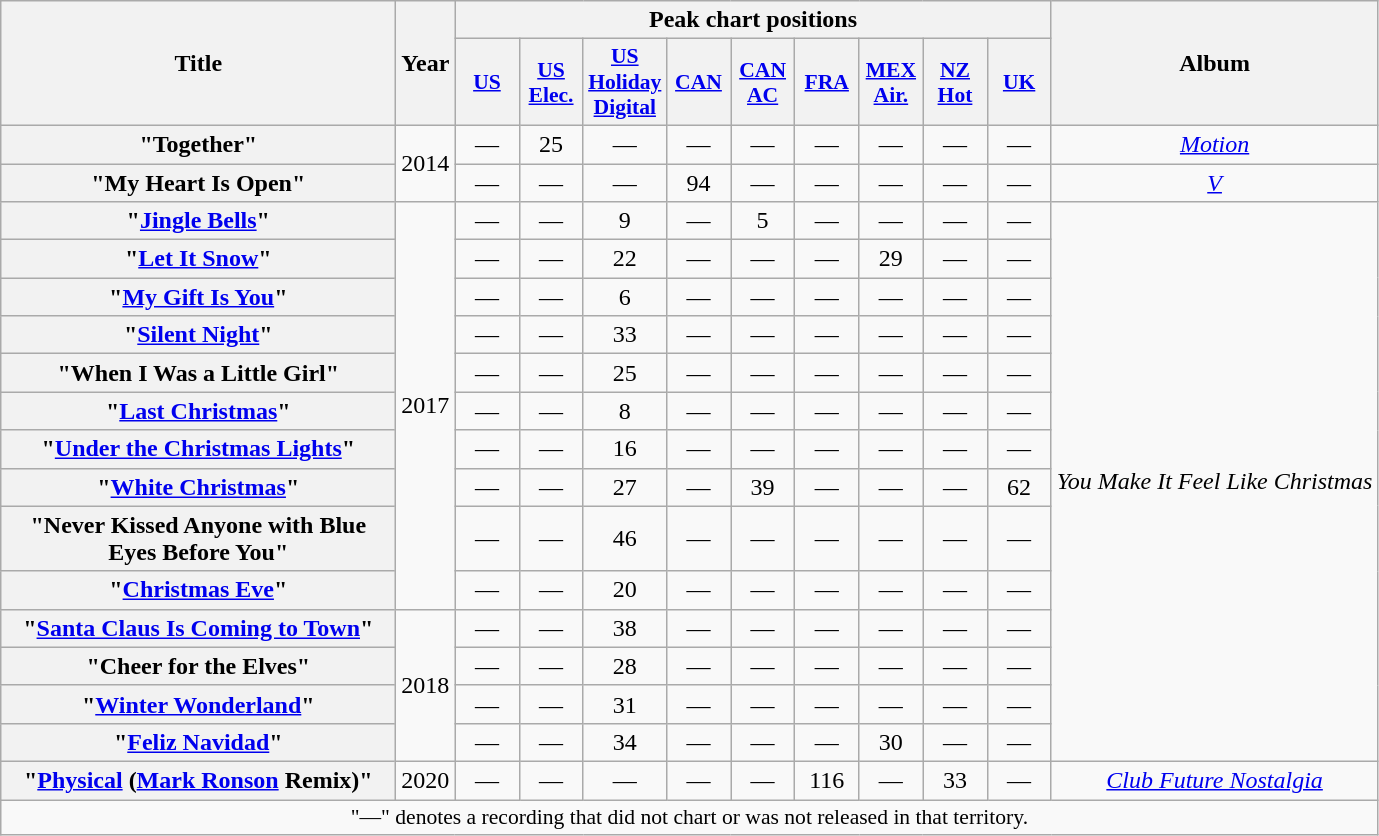<table class="wikitable plainrowheaders" style="text-align:center;">
<tr>
<th scope="col" rowspan="2" style="width:16em;">Title</th>
<th scope="col" rowspan="2">Year</th>
<th scope="col" colspan="9">Peak chart positions</th>
<th scope="col" rowspan="2">Album</th>
</tr>
<tr>
<th scope="col" style="width:2.5em;font-size:90%;"><a href='#'>US</a><br></th>
<th scope="col" style="width:2.5em;font-size:90%;"><a href='#'>US<br>Elec.</a><br></th>
<th scope="col" style="width:2.5em;font-size:90%;"><a href='#'>US<br>Holiday<br>Digital</a><br></th>
<th scope="col" style="width:2.5em;font-size:90%;"><a href='#'>CAN</a><br></th>
<th scope="col" style="width:2.5em;font-size:90%;"><a href='#'>CAN<br>AC</a><br></th>
<th scope="col" style="width:2.5em;font-size:90%;"><a href='#'>FRA</a><br></th>
<th scope="col" style="width:2.5em;font-size:90%;"><a href='#'>MEX<br>Air.</a><br></th>
<th scope="col" style="width:2.5em;font-size:90%;"><a href='#'>NZ<br>Hot</a><br></th>
<th scope="col" style="width:2.5em;font-size:90%;"><a href='#'>UK</a><br></th>
</tr>
<tr>
<th scope="row">"Together"<br></th>
<td rowspan="2">2014</td>
<td>—</td>
<td>25</td>
<td>—</td>
<td>—</td>
<td>—</td>
<td>—</td>
<td>—</td>
<td>—</td>
<td>—</td>
<td><em><a href='#'>Motion</a></em></td>
</tr>
<tr>
<th scope="row">"My Heart Is Open"<br></th>
<td>—</td>
<td>—</td>
<td>—</td>
<td>94</td>
<td>—</td>
<td>—</td>
<td>—</td>
<td>—</td>
<td>—</td>
<td><em><a href='#'>V</a></em></td>
</tr>
<tr>
<th scope="row">"<a href='#'>Jingle Bells</a>"</th>
<td rowspan="10">2017</td>
<td>—</td>
<td>—</td>
<td>9</td>
<td>—</td>
<td>5</td>
<td>—</td>
<td>—</td>
<td>—</td>
<td>—</td>
<td rowspan="14"><em>You Make It Feel Like Christmas</em></td>
</tr>
<tr>
<th scope="row">"<a href='#'>Let It Snow</a>"</th>
<td>—</td>
<td>—</td>
<td>22</td>
<td>—</td>
<td>—</td>
<td>—</td>
<td>29</td>
<td>—</td>
<td>—</td>
</tr>
<tr>
<th scope="row">"<a href='#'>My Gift Is You</a>"</th>
<td>—</td>
<td>—</td>
<td>6</td>
<td>—</td>
<td>—</td>
<td>—</td>
<td>—</td>
<td>—</td>
<td>—</td>
</tr>
<tr>
<th scope="row">"<a href='#'>Silent Night</a>"</th>
<td>—</td>
<td>—</td>
<td>33</td>
<td>—</td>
<td>—</td>
<td>—</td>
<td>—</td>
<td>—</td>
<td>—</td>
</tr>
<tr>
<th scope="row">"When I Was a Little Girl"</th>
<td>—</td>
<td>—</td>
<td>25</td>
<td>—</td>
<td>—</td>
<td>—</td>
<td>—</td>
<td>—</td>
<td>—</td>
</tr>
<tr>
<th scope="row">"<a href='#'>Last Christmas</a>"</th>
<td>—</td>
<td>—</td>
<td>8</td>
<td>—</td>
<td>—</td>
<td>—</td>
<td>—</td>
<td>—</td>
<td>—</td>
</tr>
<tr>
<th scope="row">"<a href='#'>Under the Christmas Lights</a>"</th>
<td>—</td>
<td>—</td>
<td>16</td>
<td>—</td>
<td>—</td>
<td>—</td>
<td>—</td>
<td>—</td>
<td>—</td>
</tr>
<tr>
<th scope="row">"<a href='#'>White Christmas</a>"</th>
<td>—</td>
<td>—</td>
<td>27</td>
<td>—</td>
<td>39</td>
<td>—</td>
<td>—</td>
<td>—</td>
<td>62</td>
</tr>
<tr>
<th scope="row">"Never Kissed Anyone with Blue Eyes Before You"</th>
<td>—</td>
<td>—</td>
<td>46</td>
<td>—</td>
<td>—</td>
<td>—</td>
<td>—</td>
<td>—</td>
<td>—</td>
</tr>
<tr>
<th scope="row">"<a href='#'>Christmas Eve</a>"</th>
<td>—</td>
<td>—</td>
<td>20</td>
<td>—</td>
<td>—</td>
<td>—</td>
<td>—</td>
<td>—</td>
<td>—</td>
</tr>
<tr>
<th scope="row">"<a href='#'>Santa Claus Is Coming to Town</a>"</th>
<td rowspan="4">2018</td>
<td>—</td>
<td>—</td>
<td>38</td>
<td>—</td>
<td>—</td>
<td>—</td>
<td>—</td>
<td>—</td>
<td>—</td>
</tr>
<tr>
<th scope="row">"Cheer for the Elves"</th>
<td>—</td>
<td>—</td>
<td>28</td>
<td>—</td>
<td>—</td>
<td>—</td>
<td>—</td>
<td>—</td>
<td>—</td>
</tr>
<tr>
<th scope="row">"<a href='#'>Winter Wonderland</a>"</th>
<td>—</td>
<td>—</td>
<td>31</td>
<td>—</td>
<td>—</td>
<td>—</td>
<td>—</td>
<td>—</td>
<td>—</td>
</tr>
<tr>
<th scope="row">"<a href='#'>Feliz Navidad</a>"<br></th>
<td>—</td>
<td>—</td>
<td>34</td>
<td>—</td>
<td>—</td>
<td>—</td>
<td>30</td>
<td>—</td>
<td>—</td>
</tr>
<tr>
<th scope="row">"<a href='#'>Physical</a> (<a href='#'>Mark Ronson</a> Remix)"<br></th>
<td>2020</td>
<td>—</td>
<td>—</td>
<td>—</td>
<td>—</td>
<td>—</td>
<td>116</td>
<td>—</td>
<td>33</td>
<td>—</td>
<td><em><a href='#'>Club Future Nostalgia</a></em></td>
</tr>
<tr>
<td colspan="12" style="font-size:90%">"—" denotes a recording that did not chart or was not released in that territory.</td>
</tr>
</table>
